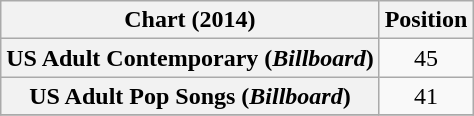<table class="wikitable sortable plainrowheaders" style="text-align:center">
<tr>
<th>Chart (2014)</th>
<th>Position</th>
</tr>
<tr>
<th scope="row">US Adult Contemporary (<em>Billboard</em>)</th>
<td>45</td>
</tr>
<tr>
<th scope="row">US Adult Pop Songs (<em>Billboard</em>)</th>
<td>41</td>
</tr>
<tr>
</tr>
</table>
